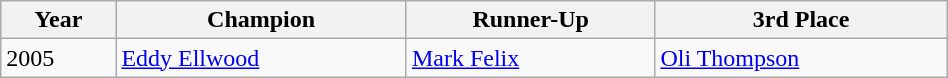<table class="wikitable" style="display: inline-table;width: 50%;">
<tr>
<th>Year</th>
<th>Champion</th>
<th>Runner-Up</th>
<th>3rd Place</th>
</tr>
<tr>
<td>2005</td>
<td> <a href='#'>Eddy Ellwood</a></td>
<td> <a href='#'>Mark Felix</a></td>
<td> <a href='#'>Oli Thompson</a></td>
</tr>
</table>
